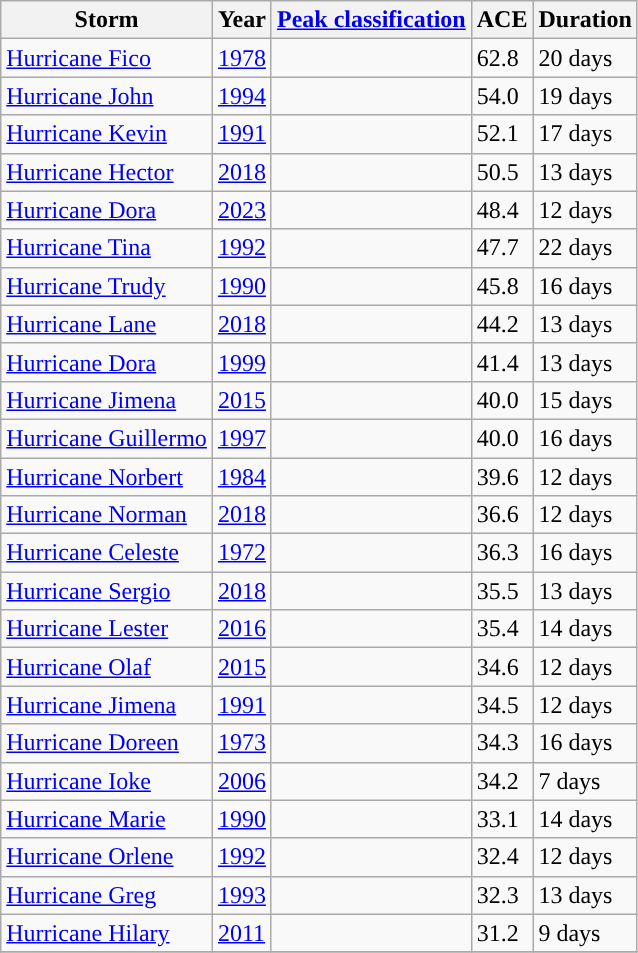<table class="wikitable sortable">
<tr>
<th>Storm</th>
<th>Year</th>
<th><a href='#'>Peak classification</a></th>
<th>ACE</th>
<th>Duration</th>
</tr>
<tr>
<td><a href='#'>Hurricane Fico</a></td>
<td><a href='#'>1978</a></td>
<td></td>
<td>62.8</td>
<td>20 days</td>
</tr>
<tr>
<td><a href='#'>Hurricane John</a> </td>
<td><a href='#'>1994</a></td>
<td></td>
<td>54.0</td>
<td>19 days</td>
</tr>
<tr>
<td><a href='#'>Hurricane Kevin</a></td>
<td><a href='#'>1991</a></td>
<td></td>
<td>52.1</td>
<td>17 days</td>
</tr>
<tr>
<td><a href='#'>Hurricane Hector</a> </td>
<td><a href='#'>2018</a></td>
<td></td>
<td>50.5</td>
<td>13 days</td>
</tr>
<tr>
<td><a href='#'>Hurricane Dora</a> </td>
<td><a href='#'>2023</a></td>
<td></td>
<td>48.4</td>
<td>12 days</td>
</tr>
<tr>
<td><a href='#'>Hurricane Tina</a></td>
<td><a href='#'>1992</a></td>
<td></td>
<td>47.7</td>
<td>22 days</td>
</tr>
<tr>
<td><a href='#'>Hurricane Trudy</a></td>
<td><a href='#'>1990</a></td>
<td></td>
<td>45.8</td>
<td>16 days</td>
</tr>
<tr>
<td><a href='#'>Hurricane Lane</a></td>
<td><a href='#'>2018</a></td>
<td></td>
<td>44.2</td>
<td>13 days</td>
</tr>
<tr>
<td><a href='#'>Hurricane Dora</a> </td>
<td><a href='#'>1999</a></td>
<td></td>
<td>41.4</td>
<td>13 days</td>
</tr>
<tr>
<td><a href='#'>Hurricane Jimena</a></td>
<td><a href='#'>2015</a></td>
<td></td>
<td>40.0</td>
<td>15 days</td>
</tr>
<tr>
<td><a href='#'>Hurricane Guillermo</a></td>
<td><a href='#'>1997</a></td>
<td></td>
<td>40.0</td>
<td>16 days</td>
</tr>
<tr>
<td><a href='#'>Hurricane Norbert</a></td>
<td><a href='#'>1984</a></td>
<td></td>
<td>39.6</td>
<td>12 days</td>
</tr>
<tr>
<td><a href='#'>Hurricane Norman</a></td>
<td><a href='#'>2018</a></td>
<td></td>
<td>36.6</td>
<td>12 days</td>
</tr>
<tr>
<td><a href='#'>Hurricane Celeste</a></td>
<td><a href='#'>1972</a></td>
<td></td>
<td>36.3</td>
<td>16 days</td>
</tr>
<tr>
<td><a href='#'>Hurricane Sergio</a></td>
<td><a href='#'>2018</a></td>
<td></td>
<td>35.5</td>
<td>13 days</td>
</tr>
<tr>
<td><a href='#'>Hurricane Lester</a></td>
<td><a href='#'>2016</a></td>
<td></td>
<td>35.4</td>
<td>14 days</td>
</tr>
<tr>
<td><a href='#'>Hurricane Olaf</a></td>
<td><a href='#'>2015</a></td>
<td></td>
<td>34.6</td>
<td>12 days</td>
</tr>
<tr>
<td><a href='#'>Hurricane Jimena</a></td>
<td><a href='#'>1991</a></td>
<td></td>
<td>34.5</td>
<td>12 days</td>
</tr>
<tr>
<td><a href='#'>Hurricane Doreen</a></td>
<td><a href='#'>1973</a></td>
<td></td>
<td>34.3</td>
<td>16 days</td>
</tr>
<tr>
<td><a href='#'>Hurricane Ioke</a> </td>
<td><a href='#'>2006</a></td>
<td></td>
<td>34.2</td>
<td>7 days</td>
</tr>
<tr>
<td><a href='#'>Hurricane Marie</a></td>
<td><a href='#'>1990</a></td>
<td></td>
<td>33.1</td>
<td>14 days</td>
</tr>
<tr>
<td><a href='#'>Hurricane Orlene</a></td>
<td><a href='#'>1992</a></td>
<td></td>
<td>32.4</td>
<td>12 days</td>
</tr>
<tr>
<td><a href='#'>Hurricane Greg</a></td>
<td><a href='#'>1993</a></td>
<td></td>
<td>32.3</td>
<td>13 days</td>
</tr>
<tr>
<td><a href='#'>Hurricane Hilary</a></td>
<td><a href='#'>2011</a></td>
<td></td>
<td>31.2</td>
<td>9 days</td>
</tr>
<tr>
</tr>
</table>
